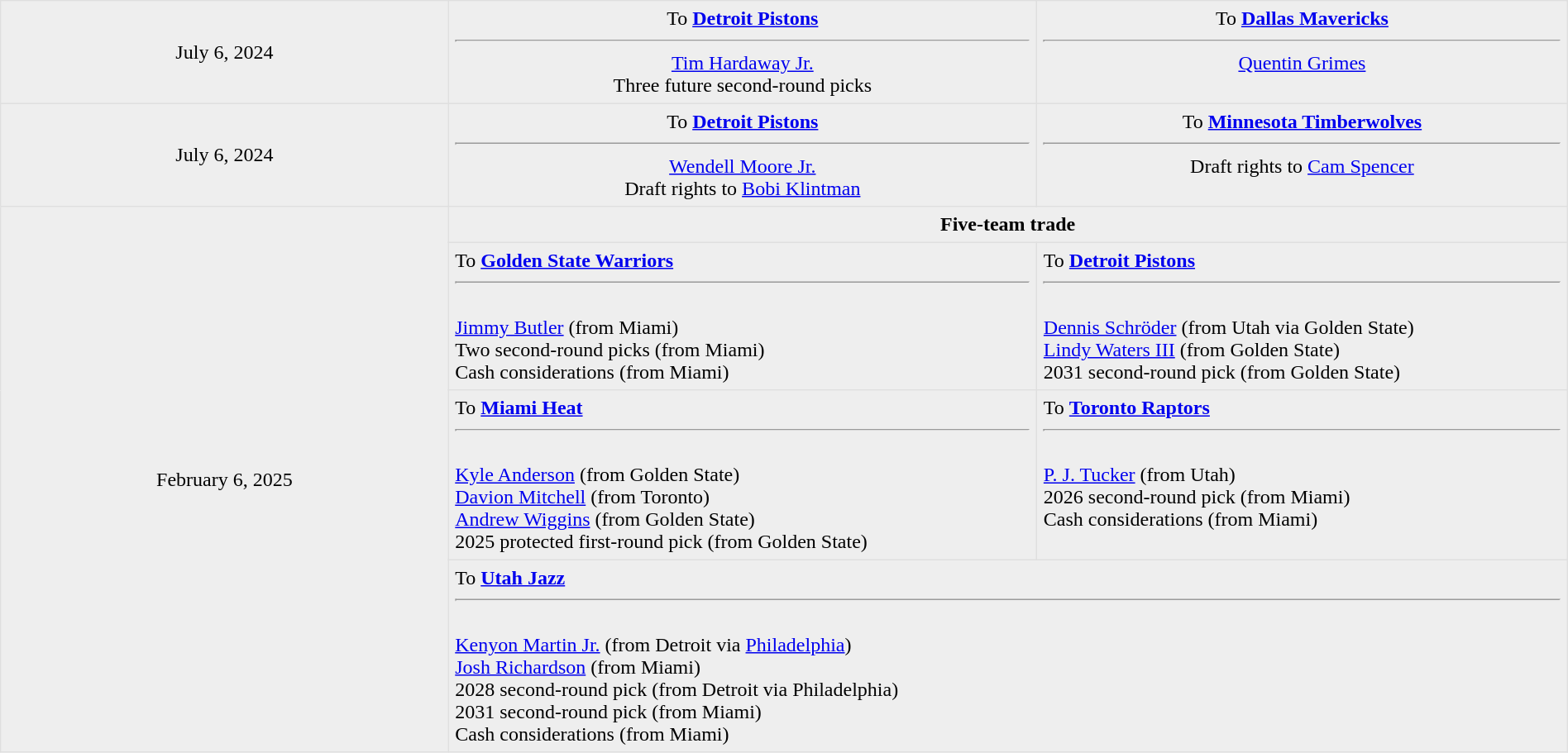<table border=1 style="border-collapse:collapse; text-align: center; width: 100%" bordercolor="#DFDFDF"  cellpadding="5">
<tr style="background:#eee;">
<td style="width:12%">July 6, 2024</td>
<td style="width:44; vertical-align:top;">To <strong><a href='#'>Detroit Pistons</a></strong><hr><a href='#'>Tim Hardaway Jr.</a><br>Three future second-round picks</td>
<td style="width:44; vertical-align:top;">To <strong><a href='#'>Dallas Mavericks</a></strong><hr><a href='#'>Quentin Grimes</a></td>
</tr>
<tr style="background:#eee;">
<td style="width:12%">July 6, 2024</td>
<td style="width:44; vertical-align:top;">To <strong><a href='#'>Detroit Pistons</a></strong><hr><a href='#'>Wendell Moore Jr.</a><br>Draft rights to <a href='#'>Bobi Klintman</a></td>
<td style="width:44; vertical-align:top;">To <strong><a href='#'>Minnesota Timberwolves</a></strong><hr>Draft rights to <a href='#'>Cam Spencer</a></td>
</tr>
<tr style="background:#eee;">
<td style="width:12%" rowspan="4">February 6, 2025</td>
<td style="width:30%" valign="top" colspan="2"><strong>Five-team trade</strong></td>
</tr>
<tr style="background:#eee;">
<td align="left" valign="top">To <strong><a href='#'>Golden State Warriors</a></strong><hr><br><a href='#'>Jimmy Butler</a> (from Miami)<br>Two second-round picks (from Miami)<br>Cash considerations (from Miami)</td>
<td align="left" valign="top">To <strong><a href='#'>Detroit Pistons</a></strong><hr><br><a href='#'>Dennis Schröder</a> (from Utah via Golden State)<br><a href='#'>Lindy Waters III</a> (from Golden State)<br>2031 second-round pick (from Golden State)</td>
</tr>
<tr style="background:#eee;">
<td align="left" valign="top">To <strong><a href='#'>Miami Heat</a></strong><hr><br><a href='#'>Kyle Anderson</a> (from Golden State)<br><a href='#'>Davion Mitchell</a> (from Toronto)<br><a href='#'>Andrew Wiggins</a> (from Golden State)<br>2025 protected first-round pick (from Golden State)</td>
<td align="left" valign="top">To <strong><a href='#'>Toronto Raptors</a></strong><hr><br><a href='#'>P. J. Tucker</a> (from Utah)<br>2026 second-round pick (from Miami)<br>Cash considerations (from Miami)</td>
</tr>
<tr style="background:#eee;">
<td colspan=2 align="left" valign="top">To <strong><a href='#'>Utah Jazz</a></strong><hr><br><a href='#'>Kenyon Martin Jr.</a> (from Detroit via <a href='#'>Philadelphia</a>)<br><a href='#'>Josh Richardson</a> (from Miami)<br>2028 second-round pick (from Detroit via Philadelphia)<br>2031 second-round pick (from Miami)<br>Cash considerations (from Miami)</td>
</tr>
</table>
